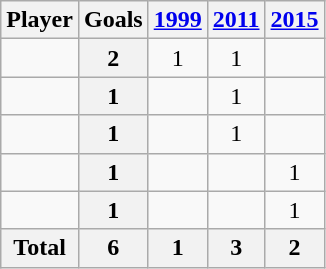<table class="wikitable sortable" style="text-align:center;">
<tr>
<th>Player</th>
<th>Goals</th>
<th><a href='#'>1999</a></th>
<th><a href='#'>2011</a></th>
<th><a href='#'>2015</a></th>
</tr>
<tr>
<td align="left"></td>
<th>2</th>
<td>1</td>
<td>1</td>
<td></td>
</tr>
<tr>
<td align="left"></td>
<th>1</th>
<td></td>
<td>1</td>
<td></td>
</tr>
<tr>
<td align="left"></td>
<th>1</th>
<td></td>
<td>1</td>
<td></td>
</tr>
<tr>
<td align="left"></td>
<th>1</th>
<td></td>
<td></td>
<td>1</td>
</tr>
<tr>
<td align="left"></td>
<th>1</th>
<td></td>
<td></td>
<td>1</td>
</tr>
<tr class="sortbottom">
<th>Total</th>
<th>6</th>
<th>1</th>
<th>3</th>
<th>2</th>
</tr>
</table>
